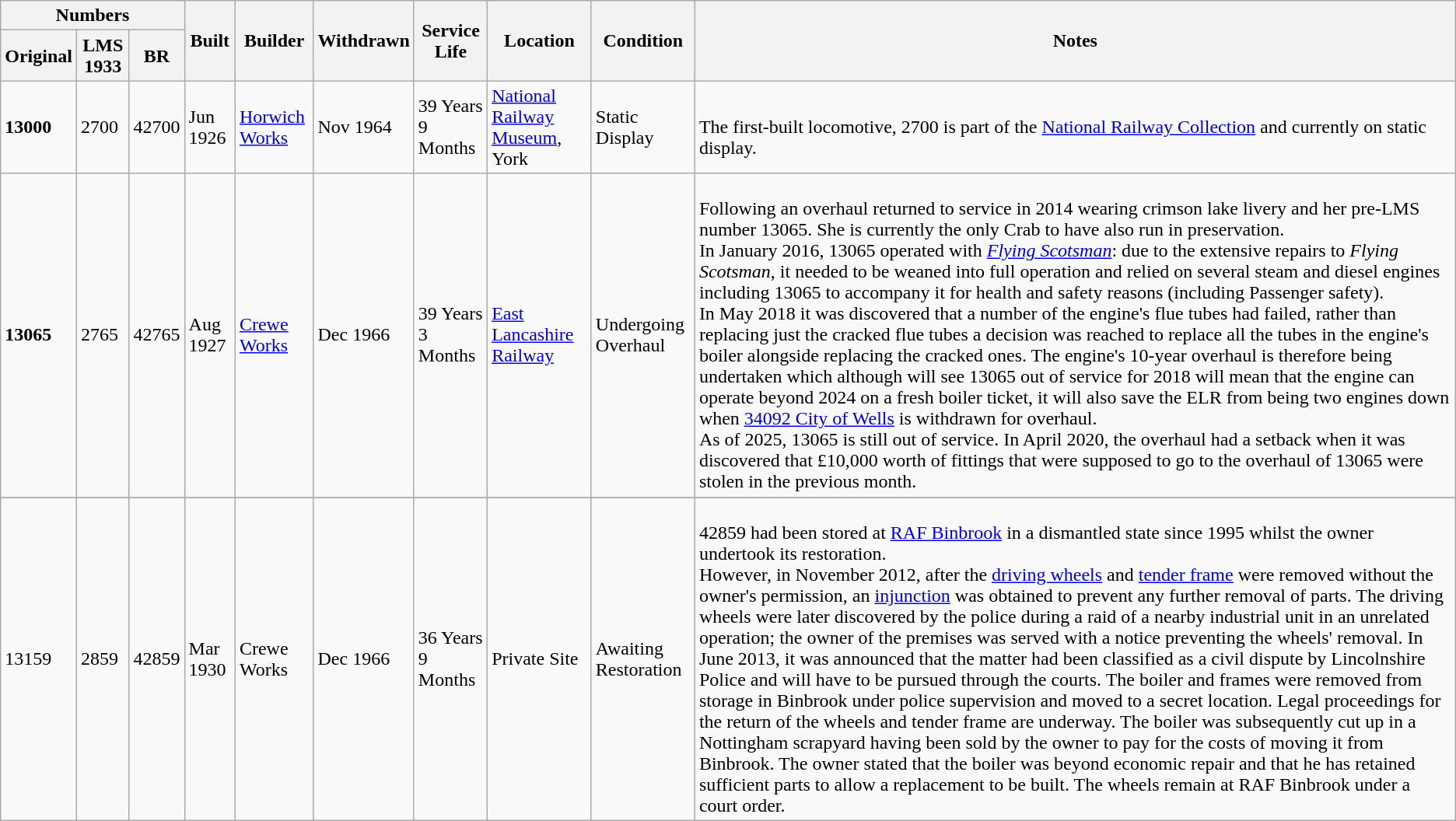<table class="wikitable">
<tr>
<th colspan=3>Numbers</th>
<th rowspan=2>Built</th>
<th rowspan=2>Builder</th>
<th rowspan=2>Withdrawn</th>
<th rowspan=2>Service Life</th>
<th rowspan=2>Location</th>
<th rowspan=2>Condition</th>
<th rowspan=2>Notes</th>
</tr>
<tr>
<th>Original</th>
<th>LMS 1933</th>
<th>BR</th>
</tr>
<tr>
<td><strong>13000</strong></td>
<td>2700</td>
<td>42700</td>
<td>Jun 1926</td>
<td><a href='#'>Horwich Works</a></td>
<td>Nov 1964</td>
<td>39 Years 9 Months</td>
<td><a href='#'>National Railway Museum</a>, York</td>
<td>Static Display</td>
<td><br>The first-built locomotive, 2700 is part of the <a href='#'>National Railway Collection</a> and currently on static display.</td>
</tr>
<tr>
<td><strong>13065</strong></td>
<td>2765</td>
<td>42765</td>
<td>Aug 1927</td>
<td><a href='#'>Crewe Works</a></td>
<td>Dec 1966</td>
<td>39 Years 3 Months</td>
<td><a href='#'>East Lancashire Railway</a></td>
<td>Undergoing Overhaul</td>
<td><br>Following an overhaul returned to service in 2014 wearing crimson lake livery and her pre-LMS number 13065. She is currently the only Crab to have also run in preservation.<br>In January 2016, 13065 operated with <a href='#'><em>Flying Scotsman</em></a>: due to the extensive repairs to <em>Flying Scotsman</em>, it needed to be weaned into full operation and relied on several steam and diesel engines including 13065 to accompany it for health and safety reasons (including Passenger safety).<br>In May 2018 it was discovered that a number of the engine's flue tubes had failed, rather than replacing just the cracked flue tubes a decision was reached to replace all the tubes in the engine's boiler alongside replacing the cracked ones. The engine's 10-year overhaul is therefore being undertaken which although will see 13065 out of service for 2018 will mean that the engine can operate beyond 2024 on a fresh boiler ticket, it will also save the ELR from being two engines down when <a href='#'>34092 City of Wells</a> is withdrawn for overhaul.<br>As of 2025, 13065 is still out of service. In April 2020, the overhaul had a setback when it was discovered that £10,000 worth of fittings that were supposed to go to the overhaul of 13065 were stolen in the previous month.</td>
</tr>
<tr>
</tr>
<tr>
<td>13159</td>
<td>2859</td>
<td>42859</td>
<td>Mar 1930</td>
<td>Crewe Works</td>
<td>Dec 1966</td>
<td>36 Years 9 Months</td>
<td>Private Site</td>
<td>Awaiting Restoration</td>
<td><br>42859 had been stored at <a href='#'>RAF Binbrook</a> in a dismantled state since 1995 whilst the owner undertook its restoration.<br>However, in November 2012, after the <a href='#'>driving wheels</a> and <a href='#'>tender frame</a> were removed without the owner's permission, an <a href='#'>injunction</a> was obtained to prevent any further removal of parts. The driving wheels were later discovered by the police during a raid of a nearby industrial unit in an unrelated operation; the owner of the premises was served with a notice preventing the wheels' removal. In June 2013, it was announced that the matter had been classified as a civil dispute by Lincolnshire Police and will have to be pursued through the courts. The boiler and frames were removed from storage in Binbrook under police supervision and moved to a secret location. Legal proceedings for the return of the wheels and tender frame are underway. The boiler was subsequently cut up in a Nottingham scrapyard having been sold by the owner to pay for the costs of moving it from Binbrook. The owner stated that the boiler was beyond economic repair and that he has retained sufficient parts to allow a replacement to be built. The wheels remain at RAF Binbrook under a court order.</td>
</tr>
</table>
